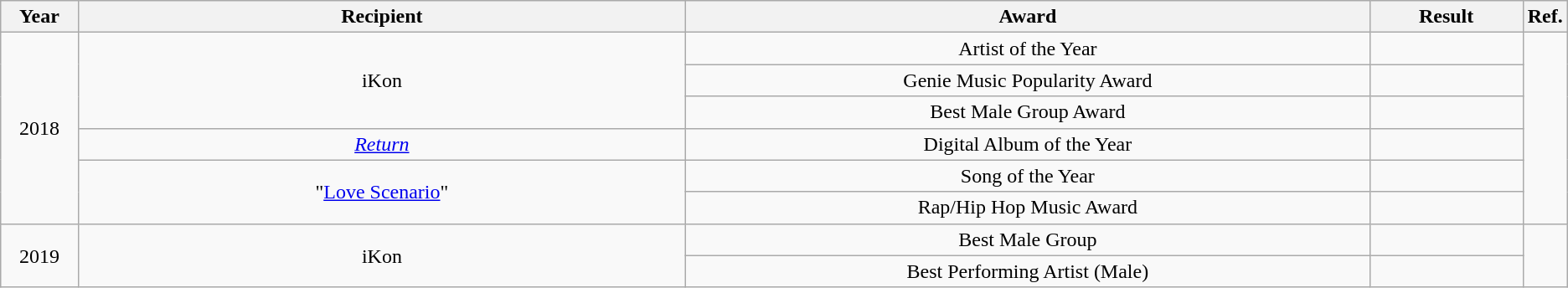<table class="wikitable" style="text-align:center">
<tr>
<th width=5%>Year</th>
<th style="width:40%;">Recipient</th>
<th style="width:45%;">Award</th>
<th style="width:10%;">Result</th>
<th style="width:5%;">Ref.</th>
</tr>
<tr>
<td rowspan="6">2018</td>
<td rowspan="3">iKon</td>
<td>Artist of the Year</td>
<td></td>
<td rowspan="6"></td>
</tr>
<tr>
<td>Genie Music Popularity Award</td>
<td></td>
</tr>
<tr>
<td>Best Male Group Award</td>
<td></td>
</tr>
<tr>
<td><em><a href='#'>Return</a></em></td>
<td>Digital Album of the Year</td>
<td></td>
</tr>
<tr>
<td rowspan="2">"<a href='#'>Love Scenario</a>"</td>
<td align="center">Song of the Year</td>
<td></td>
</tr>
<tr>
<td>Rap/Hip Hop Music Award</td>
<td></td>
</tr>
<tr>
<td rowspan="2">2019</td>
<td rowspan="2">iKon</td>
<td>Best Male Group</td>
<td></td>
<td rowspan="2"></td>
</tr>
<tr>
<td>Best Performing Artist (Male)</td>
<td></td>
</tr>
</table>
